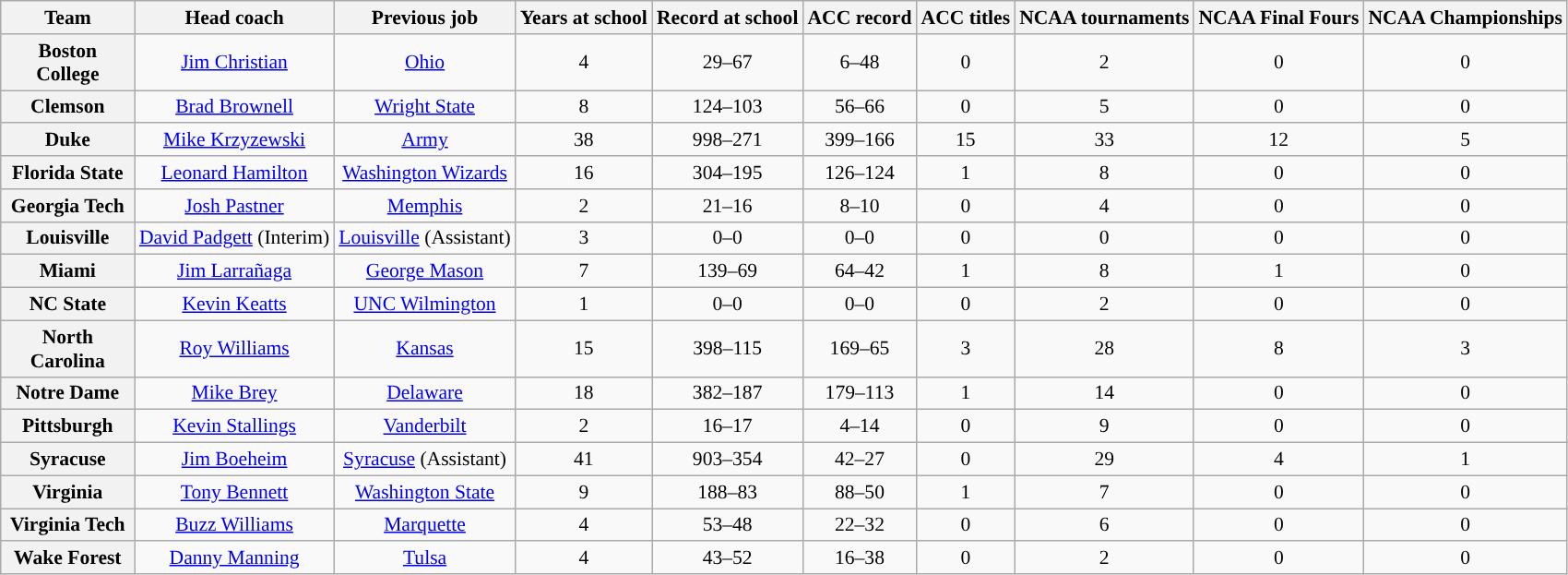<table class="wikitable sortable" style="text-align: center;font-size:90%;">
<tr>
<th width="90">Team</th>
<th>Head coach</th>
<th>Previous job</th>
<th>Years at school</th>
<th>Record at school</th>
<th>ACC record</th>
<th>ACC titles</th>
<th>NCAA tournaments</th>
<th>NCAA Final Fours</th>
<th>NCAA Championships</th>
</tr>
<tr>
<th style=>Boston College</th>
<td><a href='#'>Jim Christian</a></td>
<td><a href='#'>Ohio</a></td>
<td>4</td>
<td>29–67</td>
<td>6–48</td>
<td>0</td>
<td>2</td>
<td>0</td>
<td>0</td>
</tr>
<tr>
<th>Clemson</th>
<td><a href='#'>Brad Brownell</a></td>
<td><a href='#'>Wright State</a></td>
<td>8</td>
<td>124–103</td>
<td>56–66</td>
<td>0</td>
<td>5</td>
<td>0</td>
<td>0</td>
</tr>
<tr>
<th>Duke</th>
<td><a href='#'>Mike Krzyzewski</a></td>
<td><a href='#'>Army</a></td>
<td>38</td>
<td>998–271</td>
<td>399–166</td>
<td>15</td>
<td>33</td>
<td>12</td>
<td>5</td>
</tr>
<tr>
<th style=>Florida State</th>
<td><a href='#'>Leonard Hamilton</a></td>
<td><a href='#'>Washington Wizards</a></td>
<td>16</td>
<td>304–195</td>
<td>126–124</td>
<td>1</td>
<td>8</td>
<td>0</td>
<td>0</td>
</tr>
<tr>
<th>Georgia Tech</th>
<td><a href='#'>Josh Pastner</a></td>
<td><a href='#'>Memphis</a></td>
<td>2</td>
<td>21–16</td>
<td>8–10</td>
<td>0</td>
<td>4</td>
<td>0</td>
<td>0</td>
</tr>
<tr>
<th>Louisville</th>
<td><a href='#'>David Padgett</a> (Interim)</td>
<td><a href='#'>Louisville</a> (Assistant)</td>
<td>3</td>
<td>0–0</td>
<td>0–0</td>
<td>0</td>
<td>0</td>
<td>0</td>
<td>0</td>
</tr>
<tr>
<th>Miami</th>
<td><a href='#'>Jim Larrañaga</a></td>
<td><a href='#'>George Mason</a></td>
<td>7</td>
<td>139–69</td>
<td>64–42</td>
<td>1</td>
<td>8</td>
<td>1</td>
<td>0</td>
</tr>
<tr>
<th>NC State</th>
<td><a href='#'>Kevin Keatts</a></td>
<td><a href='#'>UNC Wilmington</a></td>
<td>1</td>
<td>0–0</td>
<td>0–0</td>
<td>0</td>
<td>2</td>
<td>0</td>
<td>0</td>
</tr>
<tr>
<th>North Carolina</th>
<td><a href='#'>Roy Williams</a></td>
<td><a href='#'>Kansas</a></td>
<td>15</td>
<td>398–115</td>
<td>169–65</td>
<td>3</td>
<td>28</td>
<td>8</td>
<td>3</td>
</tr>
<tr>
<th style=>Notre Dame</th>
<td><a href='#'>Mike Brey</a></td>
<td><a href='#'>Delaware</a></td>
<td>18</td>
<td>382–187</td>
<td>179–113</td>
<td>1</td>
<td>14</td>
<td>0</td>
<td>0</td>
</tr>
<tr>
<th style=>Pittsburgh</th>
<td><a href='#'>Kevin Stallings</a></td>
<td><a href='#'>Vanderbilt</a></td>
<td>2</td>
<td>16–17</td>
<td>4–14</td>
<td>0</td>
<td>9</td>
<td>0</td>
<td>0</td>
</tr>
<tr>
<th style=>Syracuse</th>
<td><a href='#'>Jim Boeheim</a></td>
<td><a href='#'>Syracuse</a> (Assistant)</td>
<td>41</td>
<td>903–354</td>
<td>42–27</td>
<td>0</td>
<td>29</td>
<td>4</td>
<td>1</td>
</tr>
<tr>
<th>Virginia</th>
<td><a href='#'>Tony Bennett</a></td>
<td><a href='#'>Washington State</a></td>
<td>9</td>
<td>188–83</td>
<td>88–50</td>
<td>1</td>
<td>7</td>
<td>0</td>
<td>0</td>
</tr>
<tr>
<th>Virginia Tech</th>
<td><a href='#'>Buzz Williams</a></td>
<td><a href='#'>Marquette</a></td>
<td>4</td>
<td>53–48</td>
<td>22–32</td>
<td>0</td>
<td>6</td>
<td>0</td>
<td>0</td>
</tr>
<tr>
<th style=>Wake Forest</th>
<td><a href='#'>Danny Manning</a></td>
<td><a href='#'>Tulsa</a></td>
<td>4</td>
<td>43–52</td>
<td>16–38</td>
<td>0</td>
<td>2</td>
<td>0</td>
<td>0</td>
</tr>
</table>
